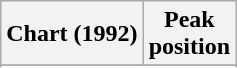<table class="wikitable sortable">
<tr>
<th align="left">Chart (1992)</th>
<th align="center">Peak<br>position</th>
</tr>
<tr>
</tr>
<tr>
</tr>
</table>
